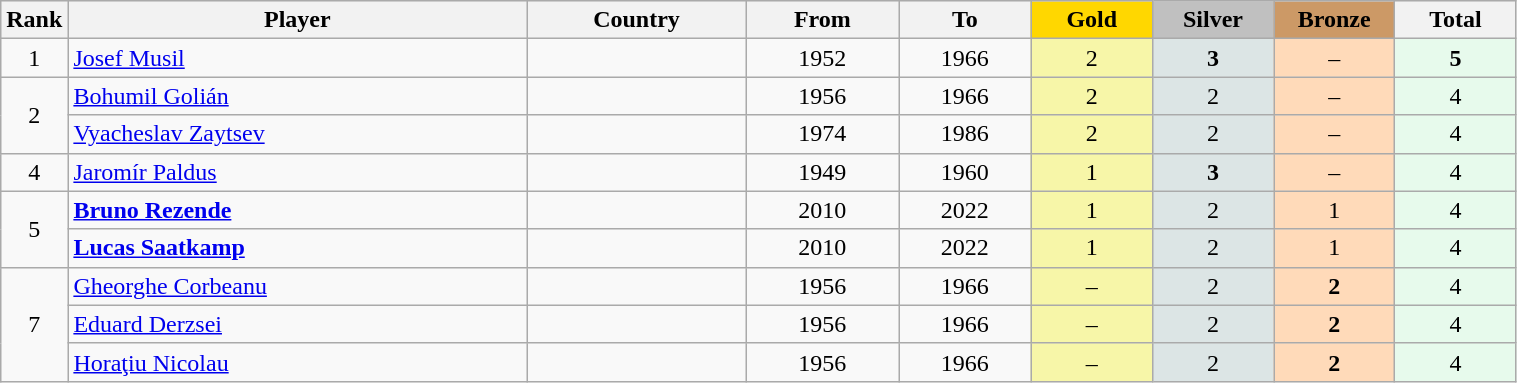<table class="wikitable plainrowheaders" width=80% style="text-align:center;">
<tr style="background-color:#EDEDED;">
<th class="hintergrundfarbe5" style="width:1em">Rank</th>
<th class="hintergrundfarbe5">Player</th>
<th class="hintergrundfarbe5">Country</th>
<th class="hintergrundfarbe5">From</th>
<th class="hintergrundfarbe5">To</th>
<th style="background:    gold; width:8%">Gold</th>
<th style="background:  silver; width:8%">Silver</th>
<th style="background: #CC9966; width:8%">Bronze</th>
<th class="hintergrundfarbe5" style="width:8%">Total</th>
</tr>
<tr>
<td>1</td>
<td align="left"><a href='#'>Josef Musil</a></td>
<td align="left"></td>
<td>1952</td>
<td>1966</td>
<td bgcolor="#F7F6A8">2</td>
<td bgcolor="#DCE5E5"><strong>3</strong></td>
<td bgcolor="#FFDAB9">–</td>
<td bgcolor="#E7FAEC"><strong>5</strong></td>
</tr>
<tr align="center">
<td rowspan="2">2</td>
<td align="left"><a href='#'>Bohumil Golián</a></td>
<td align="left"></td>
<td>1956</td>
<td>1966</td>
<td bgcolor="#F7F6A8">2</td>
<td bgcolor="#DCE5E5">2</td>
<td bgcolor="#FFDAB9">–</td>
<td bgcolor="#E7FAEC">4</td>
</tr>
<tr align="center">
<td align="left"><a href='#'>Vyacheslav Zaytsev</a></td>
<td align="left"></td>
<td>1974</td>
<td>1986</td>
<td bgcolor="#F7F6A8">2</td>
<td bgcolor="#DCE5E5">2</td>
<td bgcolor="#FFDAB9">–</td>
<td bgcolor="#E7FAEC">4</td>
</tr>
<tr align="center">
<td>4</td>
<td align="left"><a href='#'>Jaromír Paldus</a></td>
<td align="left"></td>
<td>1949</td>
<td>1960</td>
<td bgcolor="#F7F6A8">1</td>
<td bgcolor="#DCE5E5"><strong>3</strong></td>
<td bgcolor="#FFDAB9">–</td>
<td bgcolor="#E7FAEC">4</td>
</tr>
<tr align="center">
<td rowspan="2">5</td>
<td align="left"><strong><a href='#'>Bruno Rezende</a></strong></td>
<td align="left"></td>
<td>2010</td>
<td>2022</td>
<td bgcolor="#F7F6A8">1</td>
<td bgcolor="#DCE5E5">2</td>
<td bgcolor="#FFDAB9">1</td>
<td bgcolor="#E7FAEC">4</td>
</tr>
<tr align="center">
<td align="left"><strong><a href='#'>Lucas Saatkamp</a></strong></td>
<td align="left"></td>
<td>2010</td>
<td>2022</td>
<td bgcolor="#F7F6A8">1</td>
<td bgcolor="#DCE5E5">2</td>
<td bgcolor="#FFDAB9">1</td>
<td bgcolor="#E7FAEC">4</td>
</tr>
<tr align="center">
<td rowspan="3">7</td>
<td align="left"><a href='#'>Gheorghe Corbeanu</a></td>
<td align="left"></td>
<td>1956</td>
<td>1966</td>
<td bgcolor="#F7F6A8">–</td>
<td bgcolor="#DCE5E5">2</td>
<td bgcolor="#FFDAB9"><strong>2</strong></td>
<td bgcolor="#E7FAEC">4</td>
</tr>
<tr align="center">
<td align="left"><a href='#'>Eduard Derzsei</a></td>
<td align="left"></td>
<td>1956</td>
<td>1966</td>
<td bgcolor="#F7F6A8">–</td>
<td bgcolor="#DCE5E5">2</td>
<td bgcolor="#FFDAB9"><strong>2</strong></td>
<td bgcolor="#E7FAEC">4</td>
</tr>
<tr align="center">
<td align="left"><a href='#'>Horaţiu Nicolau</a></td>
<td align="left"></td>
<td>1956</td>
<td>1966</td>
<td bgcolor="#F7F6A8">–</td>
<td bgcolor="#DCE5E5">2</td>
<td bgcolor="#FFDAB9"><strong>2</strong></td>
<td bgcolor="#E7FAEC">4</td>
</tr>
</table>
